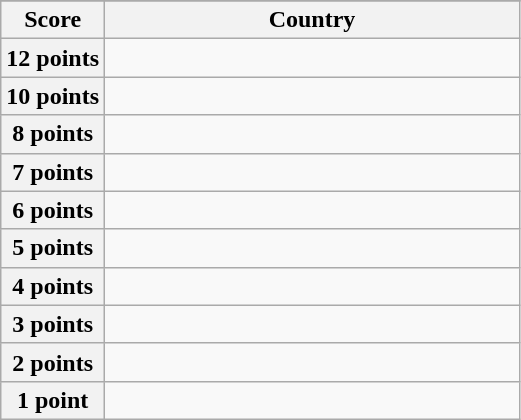<table class="wikitable">
<tr>
</tr>
<tr>
<th scope="col" width="20%">Score</th>
<th scope="col">Country</th>
</tr>
<tr>
<th scope="row">12 points</th>
<td></td>
</tr>
<tr>
<th scope="row">10 points</th>
<td></td>
</tr>
<tr>
<th scope="row">8 points</th>
<td></td>
</tr>
<tr>
<th scope="row">7 points</th>
<td></td>
</tr>
<tr>
<th scope="row">6 points</th>
<td></td>
</tr>
<tr>
<th scope="row">5 points</th>
<td></td>
</tr>
<tr>
<th scope="row">4 points</th>
<td></td>
</tr>
<tr>
<th scope="row">3 points</th>
<td></td>
</tr>
<tr>
<th scope="row">2 points</th>
<td></td>
</tr>
<tr>
<th scope="row">1 point</th>
<td></td>
</tr>
</table>
